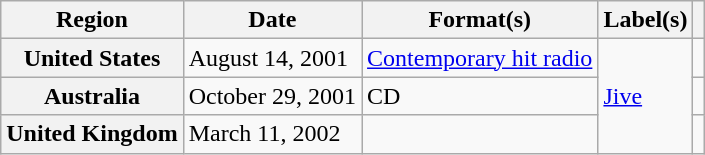<table class="wikitable plainrowheaders">
<tr>
<th scope="col">Region</th>
<th scope="col">Date</th>
<th scope="col">Format(s)</th>
<th scope="col">Label(s)</th>
<th scope="col"></th>
</tr>
<tr>
<th scope="row">United States</th>
<td>August 14, 2001</td>
<td><a href='#'>Contemporary hit radio</a></td>
<td rowspan="3"><a href='#'>Jive</a></td>
<td></td>
</tr>
<tr>
<th scope="row">Australia</th>
<td>October 29, 2001</td>
<td>CD</td>
<td></td>
</tr>
<tr>
<th scope="row">United Kingdom</th>
<td>March 11, 2002</td>
<td></td>
<td></td>
</tr>
</table>
